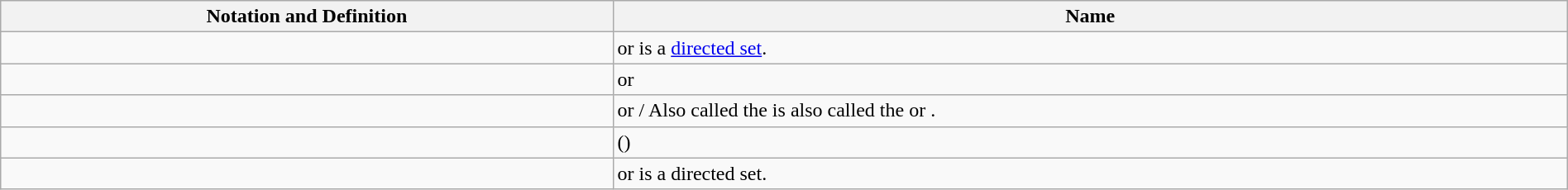<table class="wikitable" style="width: 100%;">
<tr>
<th>Notation and Definition</th>
<th>Name</th>
</tr>
<tr>
<td style="padding:0.5% 2em 0.5% 2em;"></td>
<td> or  is a <a href='#'>directed set</a>.</td>
</tr>
<tr>
<td style="padding:0.5% 2em 0.5% 2em;"></td>
<td> or </td>
</tr>
<tr>
<td style="padding:0.5% 2em 0.5% 2em;"></td>
<td> or / Also called the  is also called the  or .</td>
</tr>
<tr>
<td style="padding:0.5% 2em 0.5% 2em;"></td>
<td>() </td>
</tr>
<tr>
<td style="padding:0.5% 2em 0.5% 2em;"></td>
<td> or  is a directed set.</td>
</tr>
</table>
